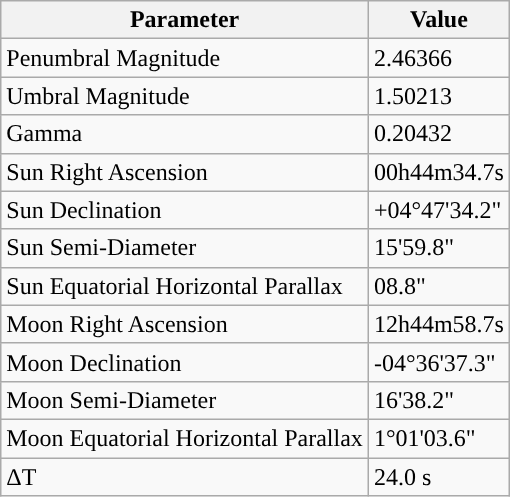<table class="wikitable">
<tr>
<th>Parameter</th>
<th>Value</th>
</tr>
<tr>
<td>Penumbral Magnitude</td>
<td>2.46366</td>
</tr>
<tr>
<td>Umbral Magnitude</td>
<td>1.50213</td>
</tr>
<tr>
<td>Gamma</td>
<td>0.20432</td>
</tr>
<tr>
<td>Sun Right Ascension</td>
<td>00h44m34.7s</td>
</tr>
<tr>
<td>Sun Declination</td>
<td>+04°47'34.2"</td>
</tr>
<tr>
<td>Sun Semi-Diameter</td>
<td>15'59.8"</td>
</tr>
<tr>
<td>Sun Equatorial Horizontal Parallax</td>
<td>08.8"</td>
</tr>
<tr>
<td>Moon Right Ascension</td>
<td>12h44m58.7s</td>
</tr>
<tr>
<td>Moon Declination</td>
<td>-04°36'37.3"</td>
</tr>
<tr>
<td>Moon Semi-Diameter</td>
<td>16'38.2"</td>
</tr>
<tr>
<td>Moon Equatorial Horizontal Parallax</td>
<td>1°01'03.6"</td>
</tr>
<tr>
<td>ΔT</td>
<td>24.0 s</td>
</tr>
</table>
